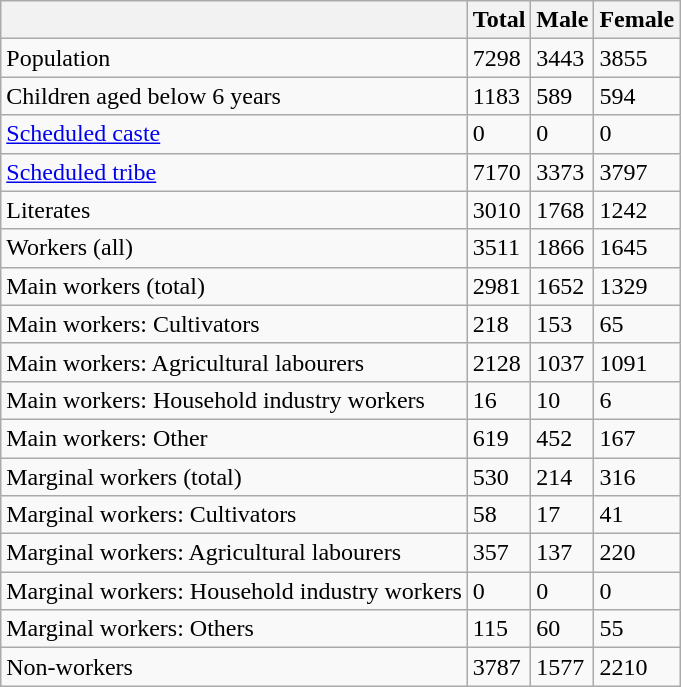<table class="wikitable sortable">
<tr>
<th></th>
<th>Total</th>
<th>Male</th>
<th>Female</th>
</tr>
<tr>
<td>Population</td>
<td>7298</td>
<td>3443</td>
<td>3855</td>
</tr>
<tr>
<td>Children aged below 6 years</td>
<td>1183</td>
<td>589</td>
<td>594</td>
</tr>
<tr>
<td><a href='#'>Scheduled caste</a></td>
<td>0</td>
<td>0</td>
<td>0</td>
</tr>
<tr>
<td><a href='#'>Scheduled tribe</a></td>
<td>7170</td>
<td>3373</td>
<td>3797</td>
</tr>
<tr>
<td>Literates</td>
<td>3010</td>
<td>1768</td>
<td>1242</td>
</tr>
<tr>
<td>Workers (all)</td>
<td>3511</td>
<td>1866</td>
<td>1645</td>
</tr>
<tr>
<td>Main workers (total)</td>
<td>2981</td>
<td>1652</td>
<td>1329</td>
</tr>
<tr>
<td>Main workers: Cultivators</td>
<td>218</td>
<td>153</td>
<td>65</td>
</tr>
<tr>
<td>Main workers: Agricultural labourers</td>
<td>2128</td>
<td>1037</td>
<td>1091</td>
</tr>
<tr>
<td>Main workers: Household industry workers</td>
<td>16</td>
<td>10</td>
<td>6</td>
</tr>
<tr>
<td>Main workers: Other</td>
<td>619</td>
<td>452</td>
<td>167</td>
</tr>
<tr>
<td>Marginal workers (total)</td>
<td>530</td>
<td>214</td>
<td>316</td>
</tr>
<tr>
<td>Marginal workers: Cultivators</td>
<td>58</td>
<td>17</td>
<td>41</td>
</tr>
<tr>
<td>Marginal workers: Agricultural labourers</td>
<td>357</td>
<td>137</td>
<td>220</td>
</tr>
<tr>
<td>Marginal workers: Household industry workers</td>
<td>0</td>
<td>0</td>
<td>0</td>
</tr>
<tr>
<td>Marginal workers: Others</td>
<td>115</td>
<td>60</td>
<td>55</td>
</tr>
<tr>
<td>Non-workers</td>
<td>3787</td>
<td>1577</td>
<td>2210</td>
</tr>
</table>
